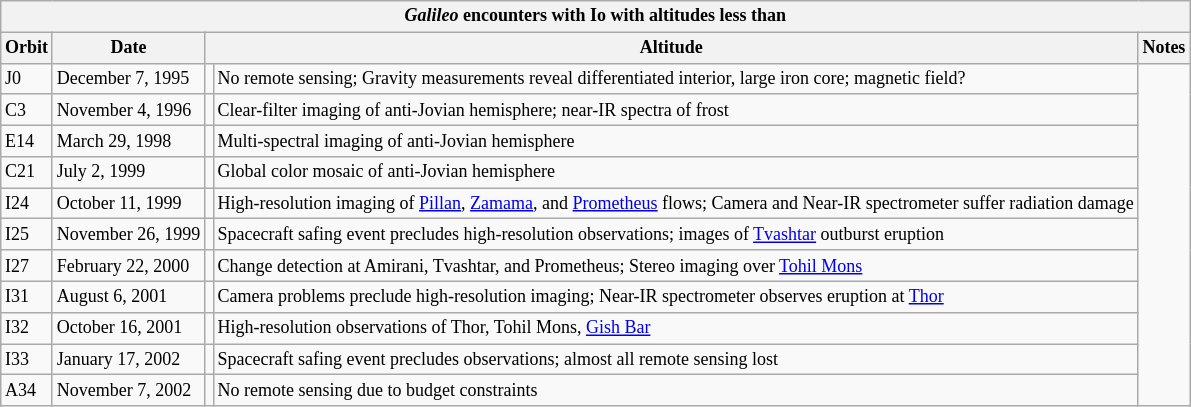<table class="wikitable" style="float:center; font-size:75%; margin:0 0 1em 1em; " cellpadding="0" cellspacing="2">
<tr>
<th bgcolor="#a0ffa0" colspan="5"><em>Galileo</em> encounters with Io with altitudes less than </th>
</tr>
<tr>
<th>Orbit</th>
<th>Date</th>
<th colspan="2">Altitude</th>
<th>Notes</th>
</tr>
<tr>
<td>J0</td>
<td>December 7, 1995</td>
<td></td>
<td>No remote sensing; Gravity measurements reveal differentiated interior, large iron core; magnetic field?</td>
</tr>
<tr>
<td>C3</td>
<td>November 4, 1996</td>
<td></td>
<td>Clear-filter imaging of anti-Jovian hemisphere; near-IR spectra of  frost</td>
</tr>
<tr>
<td>E14</td>
<td>March 29, 1998</td>
<td></td>
<td>Multi-spectral imaging of anti-Jovian hemisphere</td>
</tr>
<tr>
<td>C21</td>
<td>July 2, 1999</td>
<td></td>
<td>Global color mosaic of anti-Jovian hemisphere</td>
</tr>
<tr>
<td>I24</td>
<td>October 11, 1999</td>
<td></td>
<td>High-resolution imaging of <a href='#'>Pillan</a>, <a href='#'>Zamama</a>, and <a href='#'>Prometheus</a> flows; Camera and Near-IR spectrometer suffer radiation damage</td>
</tr>
<tr>
<td>I25</td>
<td>November 26, 1999</td>
<td></td>
<td>Spacecraft safing event precludes high-resolution observations; images of <a href='#'>Tvashtar</a> outburst eruption</td>
</tr>
<tr>
<td>I27</td>
<td>February 22, 2000</td>
<td></td>
<td>Change detection at Amirani, Tvashtar, and Prometheus; Stereo imaging over <a href='#'>Tohil Mons</a></td>
</tr>
<tr>
<td>I31</td>
<td>August 6, 2001</td>
<td></td>
<td>Camera problems preclude high-resolution imaging; Near-IR spectrometer observes eruption at <a href='#'>Thor</a></td>
</tr>
<tr>
<td>I32</td>
<td>October 16, 2001</td>
<td></td>
<td>High-resolution observations of Thor, Tohil Mons, <a href='#'>Gish Bar</a></td>
</tr>
<tr>
<td>I33</td>
<td>January 17, 2002</td>
<td></td>
<td>Spacecraft safing event precludes observations; almost all remote sensing lost</td>
</tr>
<tr>
<td>A34</td>
<td>November 7, 2002</td>
<td></td>
<td>No remote sensing due to budget constraints</td>
</tr>
</table>
